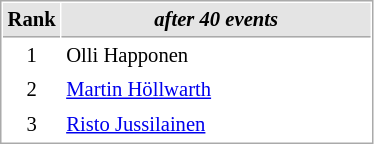<table cellspacing="1" cellpadding="3" style="border:1px solid #AAAAAA;font-size:86%">
<tr bgcolor="#E4E4E4">
<th style="border-bottom:1px solid #AAAAAA" width=10>Rank</th>
<th style="border-bottom:1px solid #AAAAAA" width=200><em>after 40 events</em></th>
</tr>
<tr>
<td align=center>1</td>
<td align=left> Olli Happonen</td>
</tr>
<tr>
<td align=center>2</td>
<td align=left> <a href='#'>Martin Höllwarth</a></td>
</tr>
<tr>
<td align=center>3</td>
<td align=left> <a href='#'>Risto Jussilainen</a></td>
</tr>
</table>
